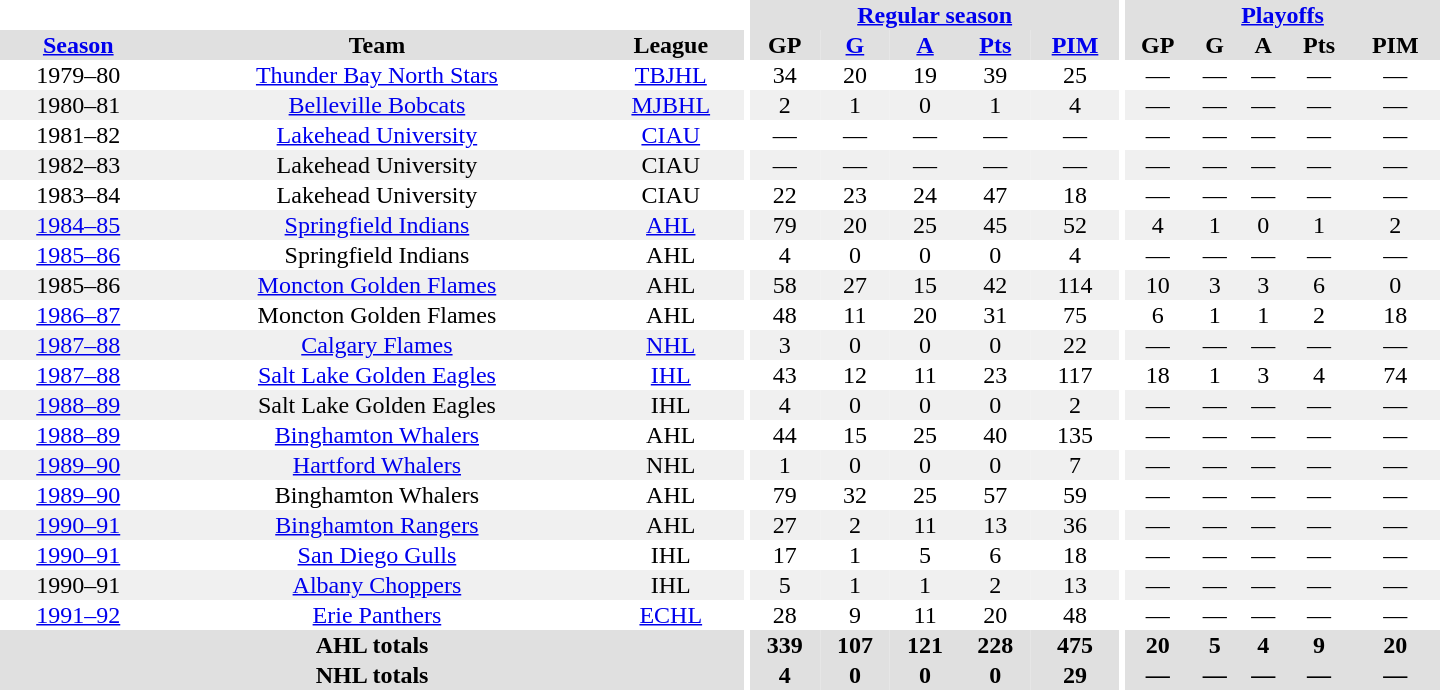<table border="0" cellpadding="1" cellspacing="0" style="text-align:center; width:60em">
<tr bgcolor="#e0e0e0">
<th colspan="3" bgcolor="#ffffff"></th>
<th rowspan="100" bgcolor="#ffffff"></th>
<th colspan="5"><a href='#'>Regular season</a></th>
<th rowspan="100" bgcolor="#ffffff"></th>
<th colspan="5"><a href='#'>Playoffs</a></th>
</tr>
<tr bgcolor="#e0e0e0">
<th><a href='#'>Season</a></th>
<th>Team</th>
<th>League</th>
<th>GP</th>
<th><a href='#'>G</a></th>
<th><a href='#'>A</a></th>
<th><a href='#'>Pts</a></th>
<th><a href='#'>PIM</a></th>
<th>GP</th>
<th>G</th>
<th>A</th>
<th>Pts</th>
<th>PIM</th>
</tr>
<tr>
<td>1979–80</td>
<td><a href='#'>Thunder Bay North Stars</a></td>
<td><a href='#'>TBJHL</a></td>
<td>34</td>
<td>20</td>
<td>19</td>
<td>39</td>
<td>25</td>
<td>—</td>
<td>—</td>
<td>—</td>
<td>—</td>
<td>—</td>
</tr>
<tr bgcolor="#f0f0f0">
<td>1980–81</td>
<td><a href='#'>Belleville Bobcats</a></td>
<td><a href='#'>MJBHL</a></td>
<td>2</td>
<td>1</td>
<td>0</td>
<td>1</td>
<td>4</td>
<td>—</td>
<td>—</td>
<td>—</td>
<td>—</td>
<td>—</td>
</tr>
<tr>
<td>1981–82</td>
<td><a href='#'>Lakehead University</a></td>
<td><a href='#'>CIAU</a></td>
<td>—</td>
<td>—</td>
<td>—</td>
<td>—</td>
<td>—</td>
<td>—</td>
<td>—</td>
<td>—</td>
<td>—</td>
<td>—</td>
</tr>
<tr bgcolor="#f0f0f0">
<td>1982–83</td>
<td>Lakehead University</td>
<td>CIAU</td>
<td>—</td>
<td>—</td>
<td>—</td>
<td>—</td>
<td>—</td>
<td>—</td>
<td>—</td>
<td>—</td>
<td>—</td>
<td>—</td>
</tr>
<tr>
<td>1983–84</td>
<td>Lakehead University</td>
<td>CIAU</td>
<td>22</td>
<td>23</td>
<td>24</td>
<td>47</td>
<td>18</td>
<td>—</td>
<td>—</td>
<td>—</td>
<td>—</td>
<td>—</td>
</tr>
<tr bgcolor="#f0f0f0">
<td><a href='#'>1984–85</a></td>
<td><a href='#'>Springfield Indians</a></td>
<td><a href='#'>AHL</a></td>
<td>79</td>
<td>20</td>
<td>25</td>
<td>45</td>
<td>52</td>
<td>4</td>
<td>1</td>
<td>0</td>
<td>1</td>
<td>2</td>
</tr>
<tr>
<td><a href='#'>1985–86</a></td>
<td>Springfield Indians</td>
<td>AHL</td>
<td>4</td>
<td>0</td>
<td>0</td>
<td>0</td>
<td>4</td>
<td>—</td>
<td>—</td>
<td>—</td>
<td>—</td>
<td>—</td>
</tr>
<tr bgcolor="#f0f0f0">
<td>1985–86</td>
<td><a href='#'>Moncton Golden Flames</a></td>
<td>AHL</td>
<td>58</td>
<td>27</td>
<td>15</td>
<td>42</td>
<td>114</td>
<td>10</td>
<td>3</td>
<td>3</td>
<td>6</td>
<td>0</td>
</tr>
<tr>
<td><a href='#'>1986–87</a></td>
<td>Moncton Golden Flames</td>
<td>AHL</td>
<td>48</td>
<td>11</td>
<td>20</td>
<td>31</td>
<td>75</td>
<td>6</td>
<td>1</td>
<td>1</td>
<td>2</td>
<td>18</td>
</tr>
<tr bgcolor="#f0f0f0">
<td><a href='#'>1987–88</a></td>
<td><a href='#'>Calgary Flames</a></td>
<td><a href='#'>NHL</a></td>
<td>3</td>
<td>0</td>
<td>0</td>
<td>0</td>
<td>22</td>
<td>—</td>
<td>—</td>
<td>—</td>
<td>—</td>
<td>—</td>
</tr>
<tr>
<td><a href='#'>1987–88</a></td>
<td><a href='#'>Salt Lake Golden Eagles</a></td>
<td><a href='#'>IHL</a></td>
<td>43</td>
<td>12</td>
<td>11</td>
<td>23</td>
<td>117</td>
<td>18</td>
<td>1</td>
<td>3</td>
<td>4</td>
<td>74</td>
</tr>
<tr bgcolor="#f0f0f0">
<td><a href='#'>1988–89</a></td>
<td>Salt Lake Golden Eagles</td>
<td>IHL</td>
<td>4</td>
<td>0</td>
<td>0</td>
<td>0</td>
<td>2</td>
<td>—</td>
<td>—</td>
<td>—</td>
<td>—</td>
<td>—</td>
</tr>
<tr>
<td><a href='#'>1988–89</a></td>
<td><a href='#'>Binghamton Whalers</a></td>
<td>AHL</td>
<td>44</td>
<td>15</td>
<td>25</td>
<td>40</td>
<td>135</td>
<td>—</td>
<td>—</td>
<td>—</td>
<td>—</td>
<td>—</td>
</tr>
<tr bgcolor="#f0f0f0">
<td><a href='#'>1989–90</a></td>
<td><a href='#'>Hartford Whalers</a></td>
<td>NHL</td>
<td>1</td>
<td>0</td>
<td>0</td>
<td>0</td>
<td>7</td>
<td>—</td>
<td>—</td>
<td>—</td>
<td>—</td>
<td>—</td>
</tr>
<tr>
<td><a href='#'>1989–90</a></td>
<td>Binghamton Whalers</td>
<td>AHL</td>
<td>79</td>
<td>32</td>
<td>25</td>
<td>57</td>
<td>59</td>
<td>—</td>
<td>—</td>
<td>—</td>
<td>—</td>
<td>—</td>
</tr>
<tr bgcolor="#f0f0f0">
<td><a href='#'>1990–91</a></td>
<td><a href='#'>Binghamton Rangers</a></td>
<td>AHL</td>
<td>27</td>
<td>2</td>
<td>11</td>
<td>13</td>
<td>36</td>
<td>—</td>
<td>—</td>
<td>—</td>
<td>—</td>
<td>—</td>
</tr>
<tr>
<td><a href='#'>1990–91</a></td>
<td><a href='#'>San Diego Gulls</a></td>
<td>IHL</td>
<td>17</td>
<td>1</td>
<td>5</td>
<td>6</td>
<td>18</td>
<td>—</td>
<td>—</td>
<td>—</td>
<td>—</td>
<td>—</td>
</tr>
<tr bgcolor="#f0f0f0">
<td>1990–91</td>
<td><a href='#'>Albany Choppers</a></td>
<td>IHL</td>
<td>5</td>
<td>1</td>
<td>1</td>
<td>2</td>
<td>13</td>
<td>—</td>
<td>—</td>
<td>—</td>
<td>—</td>
<td>—</td>
</tr>
<tr>
<td><a href='#'>1991–92</a></td>
<td><a href='#'>Erie Panthers</a></td>
<td><a href='#'>ECHL</a></td>
<td>28</td>
<td>9</td>
<td>11</td>
<td>20</td>
<td>48</td>
<td>—</td>
<td>—</td>
<td>—</td>
<td>—</td>
<td>—</td>
</tr>
<tr bgcolor="#e0e0e0">
<th colspan="3">AHL totals</th>
<th>339</th>
<th>107</th>
<th>121</th>
<th>228</th>
<th>475</th>
<th>20</th>
<th>5</th>
<th>4</th>
<th>9</th>
<th>20</th>
</tr>
<tr bgcolor="#e0e0e0">
<th colspan="3">NHL totals</th>
<th>4</th>
<th>0</th>
<th>0</th>
<th>0</th>
<th>29</th>
<th>—</th>
<th>—</th>
<th>—</th>
<th>—</th>
<th>—</th>
</tr>
</table>
